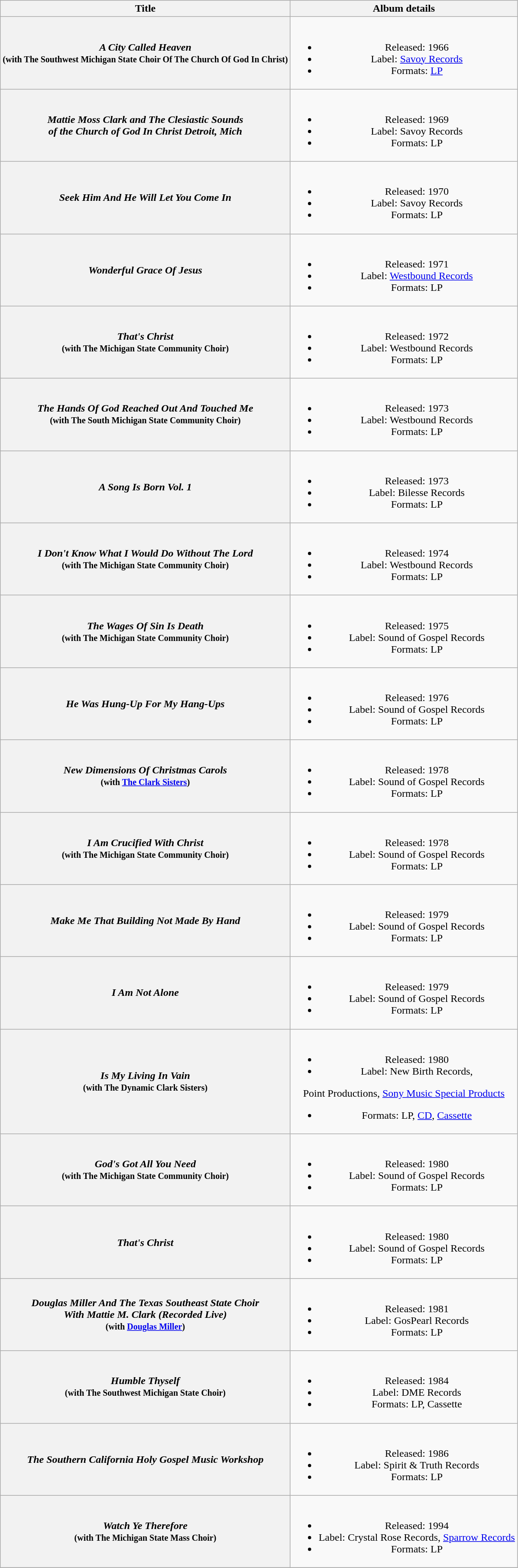<table class="wikitable plainrowheaders" style="text-align:center;">
<tr>
<th>Title</th>
<th>Album details</th>
</tr>
<tr>
<th scope="row"><em>A City Called Heaven</em><br><small>(with The Southwest Michigan State Choir Of The Church Of God In Christ)</small></th>
<td><br><ul><li>Released: 1966</li><li>Label: <a href='#'>Savoy Records</a></li><li>Formats: <a href='#'>LP</a></li></ul></td>
</tr>
<tr>
<th scope="row"><em>Mattie Moss Clark and The Clesiastic Sounds</em><br><em>of the Church of God In Christ Detroit, Mich</em></th>
<td><br><ul><li>Released: 1969</li><li>Label: Savoy Records</li><li>Formats: LP</li></ul></td>
</tr>
<tr>
<th scope="row"><em>Seek Him And He Will Let You Come In</em></th>
<td><br><ul><li>Released: 1970</li><li>Label: Savoy Records</li><li>Formats: LP</li></ul></td>
</tr>
<tr>
<th scope="row"><em>Wonderful Grace Of Jesus</em></th>
<td><br><ul><li>Released: 1971</li><li>Label: <a href='#'>Westbound Records</a></li><li>Formats: LP</li></ul></td>
</tr>
<tr>
<th scope="row"><em>That's Christ</em><br><small>(with The Michigan State Community Choir)</small></th>
<td><br><ul><li>Released: 1972</li><li>Label: Westbound Records</li><li>Formats: LP</li></ul></td>
</tr>
<tr>
<th scope="row"><em>The Hands Of God Reached Out And Touched Me</em><br><small>(with The South Michigan State Community Choir)</small></th>
<td><br><ul><li>Released: 1973</li><li>Label: Westbound Records</li><li>Formats: LP</li></ul></td>
</tr>
<tr>
<th scope="row"><em>A Song Is Born Vol. 1</em></th>
<td><br><ul><li>Released: 1973</li><li>Label: Bilesse Records</li><li>Formats: LP</li></ul></td>
</tr>
<tr>
<th scope="row"><em>I Don't Know What I Would Do Without The Lord</em><br><small>(with The Michigan State Community Choir)</small></th>
<td><br><ul><li>Released: 1974</li><li>Label: Westbound Records</li><li>Formats: LP</li></ul></td>
</tr>
<tr>
<th scope="row"><em>The Wages Of Sin Is Death</em><br><small>(with The Michigan State Community Choir)</small></th>
<td><br><ul><li>Released: 1975</li><li>Label: Sound of Gospel Records</li><li>Formats: LP</li></ul></td>
</tr>
<tr>
<th scope="row"><em>He Was Hung-Up For My Hang-Ups</em></th>
<td><br><ul><li>Released: 1976</li><li>Label: Sound of Gospel Records</li><li>Formats: LP</li></ul></td>
</tr>
<tr>
<th scope="row"><em>New Dimensions Of Christmas Carols</em><br><small>(with <a href='#'>The Clark Sisters</a>)</small></th>
<td><br><ul><li>Released: 1978</li><li>Label: Sound of Gospel Records</li><li>Formats: LP</li></ul></td>
</tr>
<tr>
<th scope="row"><em>I Am Crucified With Christ</em><br><small>(with The Michigan State Community Choir)</small></th>
<td><br><ul><li>Released: 1978</li><li>Label: Sound of Gospel Records</li><li>Formats: LP</li></ul></td>
</tr>
<tr>
<th scope="row"><em>Make Me That Building Not Made By Hand</em></th>
<td><br><ul><li>Released: 1979</li><li>Label: Sound of Gospel Records</li><li>Formats: LP</li></ul></td>
</tr>
<tr>
<th scope="row"><em>I Am Not Alone</em></th>
<td><br><ul><li>Released: 1979</li><li>Label: Sound of Gospel Records</li><li>Formats: LP</li></ul></td>
</tr>
<tr>
<th scope="row"><em>Is My Living In Vain</em><br><small>(with The Dynamic Clark Sisters)</small></th>
<td><br><ul><li>Released: 1980</li><li>Label: New Birth Records,</li></ul>Point Productions, <a href='#'>Sony Music Special Products</a><ul><li>Formats: LP, <a href='#'>CD</a>, <a href='#'>Cassette</a></li></ul></td>
</tr>
<tr>
<th scope="row"><em>God's Got All You Need</em><br><small>(with The Michigan State Community Choir)</small></th>
<td><br><ul><li>Released: 1980</li><li>Label: Sound of Gospel Records</li><li>Formats: LP</li></ul></td>
</tr>
<tr>
<th scope="row"><em>That's Christ</em></th>
<td><br><ul><li>Released: 1980</li><li>Label: Sound of Gospel Records</li><li>Formats: LP</li></ul></td>
</tr>
<tr>
<th scope="row"><em>Douglas Miller And The Texas Southeast State Choir</em><br><em>With Mattie M. Clark (Recorded Live)</em><br><small>(with <a href='#'>Douglas Miller</a>)</small></th>
<td><br><ul><li>Released: 1981</li><li>Label: GosPearl Records</li><li>Formats: LP</li></ul></td>
</tr>
<tr>
<th scope="row"><em>Humble Thyself</em><br><small>(with The Southwest Michigan State Choir)</small></th>
<td><br><ul><li>Released: 1984</li><li>Label: DME Records</li><li>Formats: LP, Cassette</li></ul></td>
</tr>
<tr>
<th scope="row"><em>The Southern California Holy Gospel Music Workshop</em></th>
<td><br><ul><li>Released: 1986</li><li>Label: Spirit & Truth Records</li><li>Formats: LP</li></ul></td>
</tr>
<tr>
<th scope="row"><em>Watch Ye Therefore</em><br><small>(with The Michigan State Mass Choir)</small></th>
<td><br><ul><li>Released: 1994</li><li>Label: Crystal Rose Records, <a href='#'>Sparrow Records</a></li><li>Formats: LP</li></ul></td>
</tr>
<tr>
</tr>
</table>
